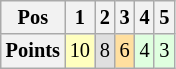<table class="wikitable" style="font-size: 85%;">
<tr>
<th>Pos</th>
<th>1</th>
<th>2</th>
<th>3</th>
<th>4</th>
<th>5</th>
</tr>
<tr align="center">
<th>Points</th>
<td style="background:#FFFFBF;">10</td>
<td style="background:#DFDFDF;">8</td>
<td style="background:#FFDF9F;">6</td>
<td style="background:#DFFFDF;">4</td>
<td style="background:#DFFFDF;">3</td>
</tr>
</table>
